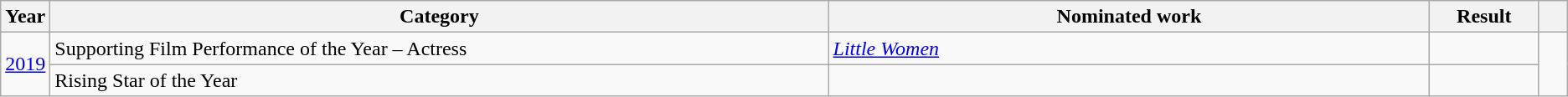<table class="wikitable sortable">
<tr>
<th scope="col" style="width:1em;">Year</th>
<th scope="col" style="width:39em;">Category</th>
<th scope="col" style="width:30em;">Nominated work</th>
<th scope="col" style="width:5em;">Result</th>
<th scope="col" style="width:1em;"class="unsortable"></th>
</tr>
<tr>
<td rowspan="2"><a href='#'>2019</a></td>
<td>Supporting Film Performance of the Year – Actress</td>
<td><em><a href='#'>Little Women</a></em></td>
<td></td>
<td align="center" rowspan="2"></td>
</tr>
<tr>
<td>Rising Star of the Year</td>
<td></td>
<td></td>
</tr>
</table>
